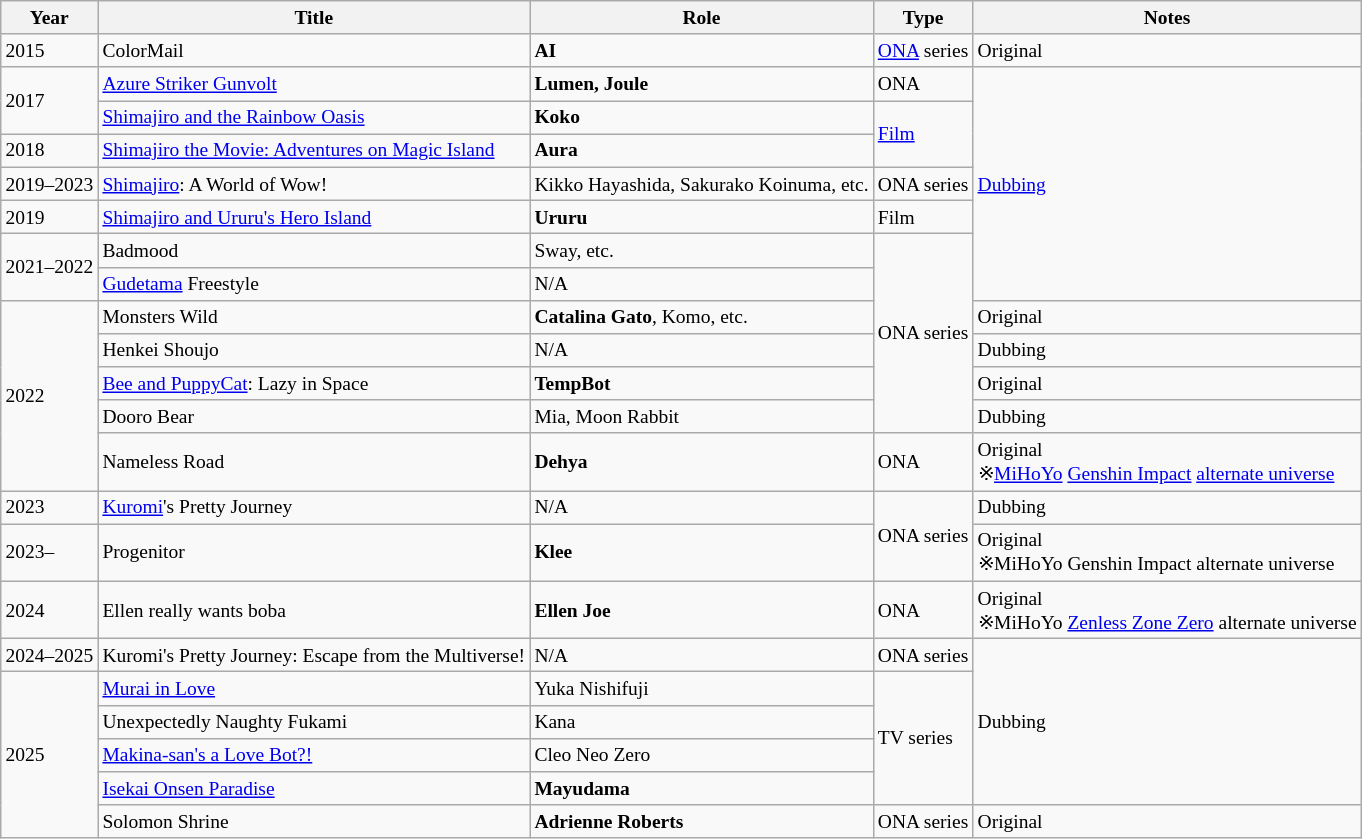<table class="wikitable" style="font-size:small; margin-right:0px;">
<tr>
<th>Year</th>
<th>Title</th>
<th>Role</th>
<th>Type</th>
<th>Notes</th>
</tr>
<tr>
<td>2015</td>
<td>ColorMail</td>
<td><strong>AI</strong></td>
<td><a href='#'>ONA</a> series</td>
<td>Original</td>
</tr>
<tr>
<td rowspan="2">2017</td>
<td><a href='#'>Azure Striker Gunvolt</a></td>
<td><strong>Lumen, Joule</strong></td>
<td>ONA</td>
<td rowspan="7"><a href='#'>Dubbing</a></td>
</tr>
<tr>
<td><a href='#'>Shimajiro and the Rainbow Oasis</a></td>
<td><strong>Koko</strong></td>
<td rowspan="2"><a href='#'>Film</a></td>
</tr>
<tr>
<td>2018</td>
<td><a href='#'>Shimajiro the Movie: Adventures on Magic Island</a></td>
<td><strong>Aura</strong></td>
</tr>
<tr>
<td>2019–2023</td>
<td><a href='#'>Shimajiro</a>: A World of Wow!</td>
<td>Kikko Hayashida, Sakurako Koinuma, etc.</td>
<td>ONA series</td>
</tr>
<tr>
<td>2019</td>
<td><a href='#'>Shimajiro and Ururu's Hero Island</a></td>
<td><strong>Ururu</strong></td>
<td>Film</td>
</tr>
<tr>
<td rowspan="2">2021–2022</td>
<td>Badmood</td>
<td>Sway, etc.</td>
<td rowspan="6">ONA series</td>
</tr>
<tr>
<td><a href='#'>Gudetama</a> Freestyle</td>
<td>N/A</td>
</tr>
<tr>
<td rowspan="5">2022</td>
<td>Monsters Wild</td>
<td><strong>Catalina Gato</strong>, Komo, etc.</td>
<td>Original</td>
</tr>
<tr>
<td>Henkei Shoujo</td>
<td>N/A</td>
<td>Dubbing</td>
</tr>
<tr>
<td><a href='#'>Bee and PuppyCat</a>: Lazy in Space</td>
<td><strong>TempBot</strong></td>
<td>Original</td>
</tr>
<tr>
<td>Dooro Bear</td>
<td>Mia, Moon Rabbit</td>
<td>Dubbing</td>
</tr>
<tr>
<td>Nameless Road</td>
<td><strong>Dehya</strong></td>
<td>ONA</td>
<td>Original<br>※<a href='#'>MiHoYo</a> <a href='#'>Genshin Impact</a> <a href='#'>alternate universe</a></td>
</tr>
<tr>
<td>2023</td>
<td><a href='#'>Kuromi</a>'s Pretty Journey</td>
<td>N/A</td>
<td rowspan="2">ONA series</td>
<td>Dubbing</td>
</tr>
<tr>
<td>2023–</td>
<td>Progenitor</td>
<td><strong>Klee</strong></td>
<td>Original<br>※MiHoYo Genshin Impact alternate universe</td>
</tr>
<tr>
<td>2024</td>
<td>Ellen really wants boba</td>
<td><strong>Ellen Joe</strong></td>
<td>ONA</td>
<td>Original<br>※MiHoYo <a href='#'>Zenless Zone Zero</a> alternate universe</td>
</tr>
<tr>
<td>2024–2025</td>
<td>Kuromi's Pretty Journey: Escape from the Multiverse!</td>
<td>N/A</td>
<td>ONA series</td>
<td rowspan="5">Dubbing</td>
</tr>
<tr>
<td rowspan="5">2025</td>
<td><a href='#'>Murai in Love</a></td>
<td>Yuka Nishifuji</td>
<td rowspan="4">TV series</td>
</tr>
<tr>
<td>Unexpectedly Naughty Fukami</td>
<td>Kana</td>
</tr>
<tr>
<td><a href='#'>Makina-san's a Love Bot?!</a></td>
<td>Cleo Neo Zero</td>
</tr>
<tr>
<td><a href='#'>Isekai Onsen Paradise</a></td>
<td><strong>Mayudama</strong></td>
</tr>
<tr>
<td>Solomon Shrine</td>
<td><strong>Adrienne Roberts</strong></td>
<td>ONA series</td>
<td>Original</td>
</tr>
</table>
